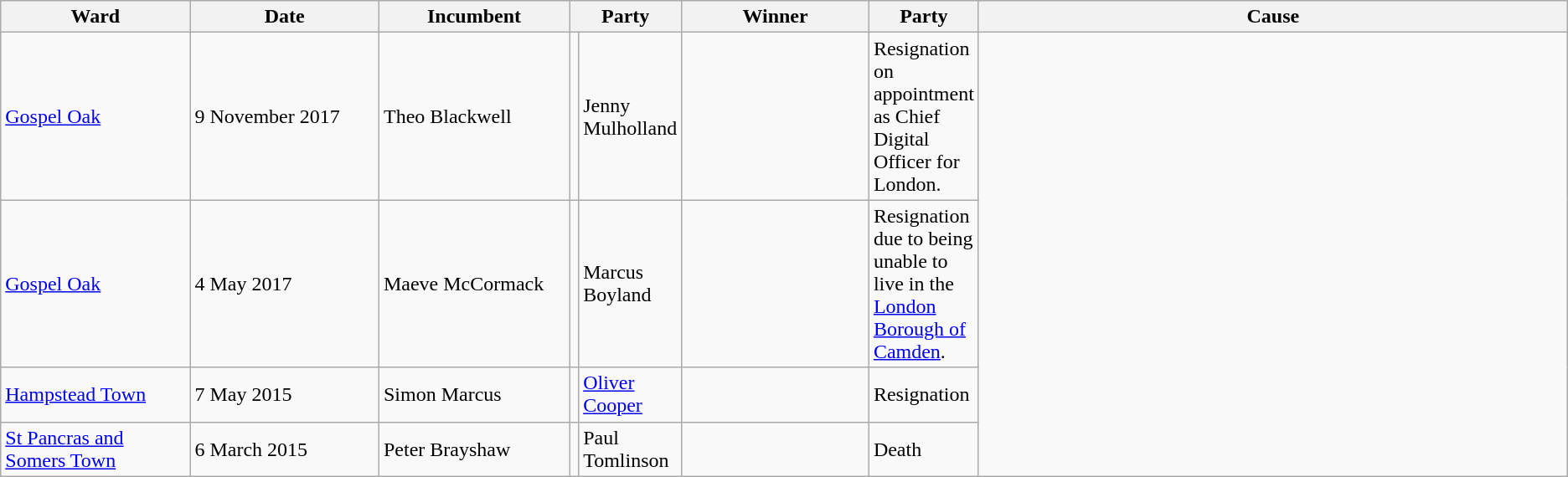<table class="wikitable">
<tr>
<th scope="col" style="width:150px">Ward</th>
<th scope="col" style="width:150px">Date</th>
<th scope="col" style="width:150px">Incumbent</th>
<th scope="col" colspan="2" style="width:150px">Party</th>
<th scope="col" style="width:150px">Winner</th>
<th scope="col" colspan="2" style="width:150px">Party</th>
<th scope="col" style="width:500px">Cause</th>
</tr>
<tr>
<td><a href='#'>Gospel Oak</a></td>
<td>9 November 2017</td>
<td>Theo Blackwell</td>
<td></td>
<td>Jenny Mulholland</td>
<td></td>
<td>Resignation on appointment as Chief Digital Officer for London.</td>
</tr>
<tr>
<td><a href='#'>Gospel Oak</a></td>
<td>4 May 2017</td>
<td>Maeve McCormack</td>
<td></td>
<td>Marcus Boyland</td>
<td></td>
<td>Resignation due to being unable to live in the <a href='#'>London Borough of Camden</a>.</td>
</tr>
<tr>
<td><a href='#'>Hampstead Town</a></td>
<td>7 May 2015</td>
<td>Simon Marcus</td>
<td></td>
<td><a href='#'>Oliver Cooper</a></td>
<td></td>
<td>Resignation</td>
</tr>
<tr>
<td><a href='#'>St Pancras and Somers Town</a></td>
<td>6 March 2015</td>
<td>Peter Brayshaw</td>
<td></td>
<td>Paul Tomlinson</td>
<td></td>
<td>Death</td>
</tr>
</table>
